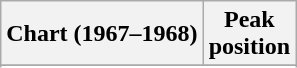<table class="wikitable sortable plainrowheaders" style="text-align:center">
<tr>
<th scope="col">Chart (1967–1968)</th>
<th scope="col">Peak<br> position</th>
</tr>
<tr>
</tr>
<tr>
</tr>
</table>
